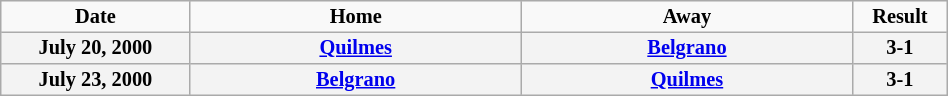<table border="2" cellpadding="2" cellspacing="0" width="50%" style="margin: 0; background: #f9f9f9; border: 1px #aaa solid; border-collapse: collapse; font-size: 85%;">
<tr>
<th width="20%">Date</th>
<th>Home</th>
<th>Away</th>
<th width="10%">Result</th>
</tr>
<tr>
<th bgcolor="F3F3F3">July 20, 2000</th>
<th bgcolor="F3F3F3"><a href='#'>Quilmes</a></th>
<th bgcolor="F3F3F3"><a href='#'>Belgrano</a></th>
<th bgcolor="F3F3F3">3-1</th>
</tr>
<tr>
<th bgcolor="F3F3F3">July 23, 2000</th>
<th bgcolor="F3F3F3"><a href='#'>Belgrano</a></th>
<th bgcolor="F3F3F3"><a href='#'>Quilmes</a></th>
<th bgcolor="F3F3F3">3-1</th>
</tr>
</table>
